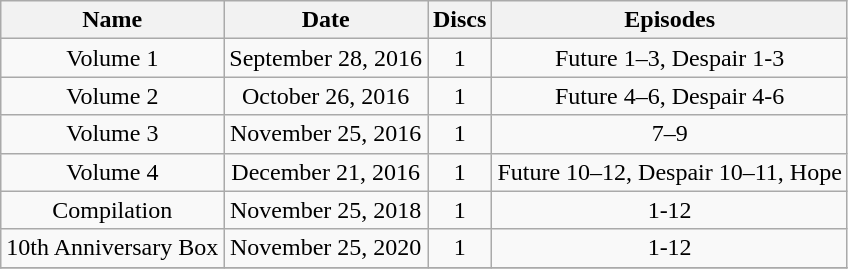<table class="wikitable" style="text-align:center;">
<tr>
<th>Name</th>
<th>Date</th>
<th>Discs</th>
<th>Episodes</th>
</tr>
<tr>
<td>Volume 1</td>
<td>September 28, 2016</td>
<td>1</td>
<td>Future 1–3, Despair 1-3</td>
</tr>
<tr>
<td>Volume 2</td>
<td>October 26, 2016</td>
<td>1</td>
<td>Future 4–6, Despair 4-6</td>
</tr>
<tr>
<td>Volume 3</td>
<td>November 25, 2016</td>
<td>1</td>
<td>7–9</td>
</tr>
<tr>
<td>Volume 4</td>
<td>December 21, 2016</td>
<td>1</td>
<td>Future 10–12, Despair 10–11, Hope</td>
</tr>
<tr>
<td>Compilation</td>
<td>November 25, 2018</td>
<td>1</td>
<td>1-12</td>
</tr>
<tr>
<td>10th Anniversary Box</td>
<td>November 25, 2020</td>
<td>1</td>
<td>1-12</td>
</tr>
<tr>
</tr>
</table>
